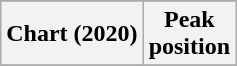<table class="wikitable plainrowheaders" style="text-align:center">
<tr>
</tr>
<tr>
<th scope="col">Chart (2020)</th>
<th scope="col">Peak<br>position</th>
</tr>
<tr>
</tr>
</table>
